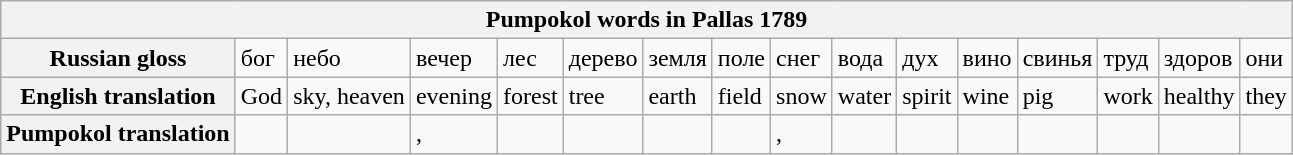<table class="wikitable">
<tr>
<th colspan="16">Pumpokol words in Pallas 1789</th>
</tr>
<tr>
<th>Russian gloss</th>
<td>бог</td>
<td>небо</td>
<td>вечер</td>
<td>лес</td>
<td>дерево</td>
<td>земля</td>
<td>поле</td>
<td>снег</td>
<td>вода</td>
<td>дух</td>
<td>вино</td>
<td>свинья</td>
<td>труд</td>
<td>здоров</td>
<td>они</td>
</tr>
<tr>
<th>English translation</th>
<td>God</td>
<td>sky, heaven</td>
<td>evening</td>
<td>forest</td>
<td>tree</td>
<td>earth</td>
<td>field</td>
<td>snow</td>
<td>water</td>
<td>spirit</td>
<td>wine</td>
<td>pig</td>
<td>work</td>
<td>healthy</td>
<td>they</td>
</tr>
<tr>
<th>Pumpokol translation</th>
<td><em></em></td>
<td><em></em></td>
<td><em></em>, <em></em></td>
<td><em></em></td>
<td><em></em></td>
<td><em></em></td>
<td><em></em></td>
<td><em></em>, <em></em></td>
<td><em></em></td>
<td><em></em></td>
<td><em></em></td>
<td><em></em></td>
<td><em></em></td>
<td><em></em></td>
<td><em></em></td>
</tr>
</table>
